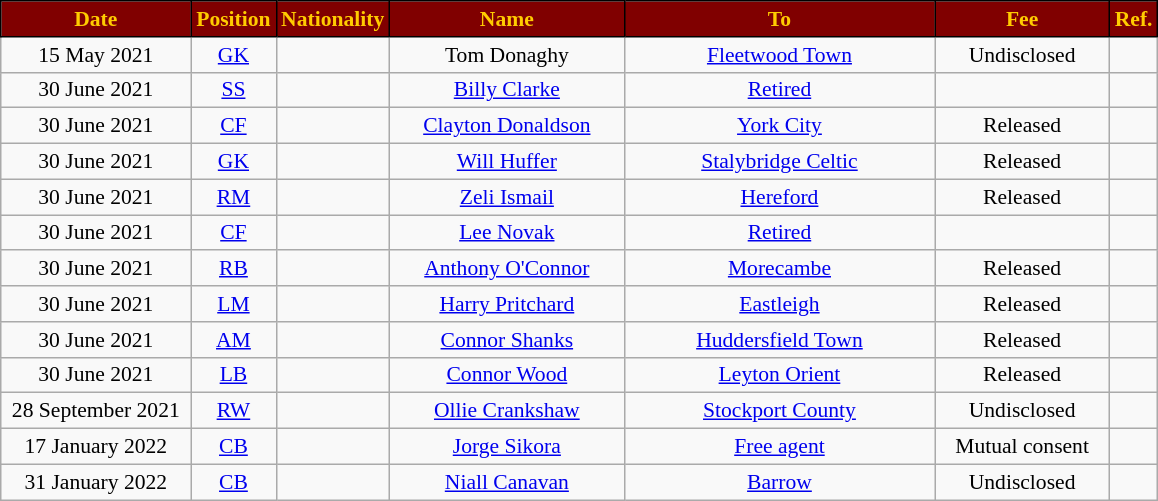<table class="wikitable"  style="text-align:center; font-size:90%; ">
<tr>
<th style="color:#FFCC00; background:#800000; border:1px solid black; width:120px;">Date</th>
<th style="color:#FFCC00; background:#800000; border:1px solid black; width:50px;">Position</th>
<th style="color:#FFCC00; background:#800000; border:1px solid black; width:50px;">Nationality</th>
<th style="color:#FFCC00; background:#800000; border:1px solid black; width:150px;">Name</th>
<th style="color:#FFCC00; background:#800000; border:1px solid black; width:200px;">To</th>
<th style="color:#FFCC00; background:#800000; border:1px solid black; width:110px;">Fee</th>
<th style="color:#FFCC00; background:#800000; border:1px solid black; width:25px;">Ref.</th>
</tr>
<tr>
<td>15 May 2021</td>
<td><a href='#'>GK</a></td>
<td></td>
<td>Tom Donaghy</td>
<td> <a href='#'>Fleetwood Town</a></td>
<td>Undisclosed</td>
<td></td>
</tr>
<tr>
<td>30 June 2021</td>
<td><a href='#'>SS</a></td>
<td></td>
<td><a href='#'>Billy Clarke</a></td>
<td><a href='#'>Retired</a></td>
<td></td>
<td></td>
</tr>
<tr>
<td>30 June 2021</td>
<td><a href='#'>CF</a></td>
<td></td>
<td><a href='#'>Clayton Donaldson</a></td>
<td> <a href='#'>York City</a></td>
<td>Released</td>
<td></td>
</tr>
<tr>
<td>30 June 2021</td>
<td><a href='#'>GK</a></td>
<td></td>
<td><a href='#'>Will Huffer</a></td>
<td> <a href='#'>Stalybridge Celtic</a></td>
<td>Released</td>
<td></td>
</tr>
<tr>
<td>30 June 2021</td>
<td><a href='#'>RM</a></td>
<td></td>
<td><a href='#'>Zeli Ismail</a></td>
<td> <a href='#'>Hereford</a></td>
<td>Released</td>
<td></td>
</tr>
<tr>
<td>30 June 2021</td>
<td><a href='#'>CF</a></td>
<td></td>
<td><a href='#'>Lee Novak</a></td>
<td><a href='#'>Retired</a></td>
<td></td>
<td></td>
</tr>
<tr>
<td>30 June 2021</td>
<td><a href='#'>RB</a></td>
<td></td>
<td><a href='#'>Anthony O'Connor</a></td>
<td> <a href='#'>Morecambe</a></td>
<td>Released</td>
<td></td>
</tr>
<tr>
<td>30 June 2021</td>
<td><a href='#'>LM</a></td>
<td></td>
<td><a href='#'>Harry Pritchard</a></td>
<td> <a href='#'>Eastleigh</a></td>
<td>Released</td>
<td></td>
</tr>
<tr>
<td>30 June 2021</td>
<td><a href='#'>AM</a></td>
<td></td>
<td><a href='#'>Connor Shanks</a></td>
<td> <a href='#'>Huddersfield Town</a></td>
<td>Released</td>
<td></td>
</tr>
<tr>
<td>30 June 2021</td>
<td><a href='#'>LB</a></td>
<td></td>
<td><a href='#'>Connor Wood</a></td>
<td> <a href='#'>Leyton Orient</a></td>
<td>Released</td>
<td></td>
</tr>
<tr>
<td>28 September 2021</td>
<td><a href='#'>RW</a></td>
<td></td>
<td><a href='#'>Ollie Crankshaw</a></td>
<td> <a href='#'>Stockport County</a></td>
<td>Undisclosed</td>
<td></td>
</tr>
<tr>
<td>17 January 2022</td>
<td><a href='#'>CB</a></td>
<td></td>
<td><a href='#'>Jorge Sikora</a></td>
<td> <a href='#'>Free agent</a></td>
<td>Mutual consent</td>
<td></td>
</tr>
<tr>
<td>31 January 2022</td>
<td><a href='#'>CB</a></td>
<td></td>
<td><a href='#'>Niall Canavan</a></td>
<td> <a href='#'>Barrow</a></td>
<td>Undisclosed</td>
<td></td>
</tr>
</table>
